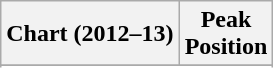<table class="wikitable sortable">
<tr>
<th>Chart (2012–13)</th>
<th>Peak<br>Position</th>
</tr>
<tr>
</tr>
<tr>
</tr>
<tr>
</tr>
<tr>
</tr>
<tr>
</tr>
<tr>
</tr>
</table>
